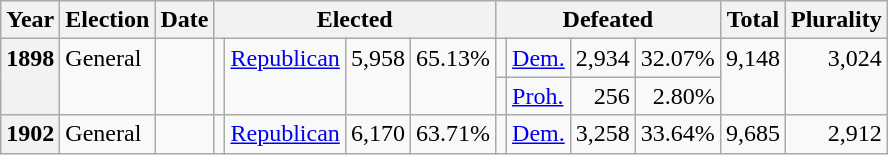<table class=wikitable>
<tr>
<th>Year</th>
<th>Election</th>
<th>Date</th>
<th ! colspan="4">Elected</th>
<th ! colspan="4">Defeated</th>
<th>Total</th>
<th>Plurality</th>
</tr>
<tr>
<th rowspan="2" valign="top">1898</th>
<td rowspan="2" valign="top">General</td>
<td rowspan="2" valign="top"></td>
<td rowspan="2" valign="top"></td>
<td rowspan="2" valign="top" ><a href='#'>Republican</a></td>
<td rowspan="2" valign="top" align="right">5,958</td>
<td rowspan="2" valign="top" align="right">65.13%</td>
<td valign="top"></td>
<td valign="top" ><a href='#'>Dem.</a></td>
<td valign="top" align="right">2,934</td>
<td valign="top" align="right">32.07%</td>
<td rowspan="2" valign="top" align="right">9,148</td>
<td rowspan="2" valign="top" align="right">3,024</td>
</tr>
<tr>
<td valign="top"></td>
<td valign="top" ><a href='#'>Proh.</a></td>
<td valign="top" align="right">256</td>
<td valign="top" align="right">2.80%</td>
</tr>
<tr>
<th valign="top">1902</th>
<td valign="top">General</td>
<td valign="top"></td>
<td valign="top"></td>
<td valign="top" ><a href='#'>Republican</a></td>
<td valign="top" align="right">6,170</td>
<td valign="top" align="right">63.71%</td>
<td valign="top"></td>
<td valign="top" ><a href='#'>Dem.</a></td>
<td valign="top" align="right">3,258</td>
<td valign="top" align="right">33.64%</td>
<td valign="top" align="right">9,685</td>
<td valign="top" align="right">2,912</td>
</tr>
</table>
